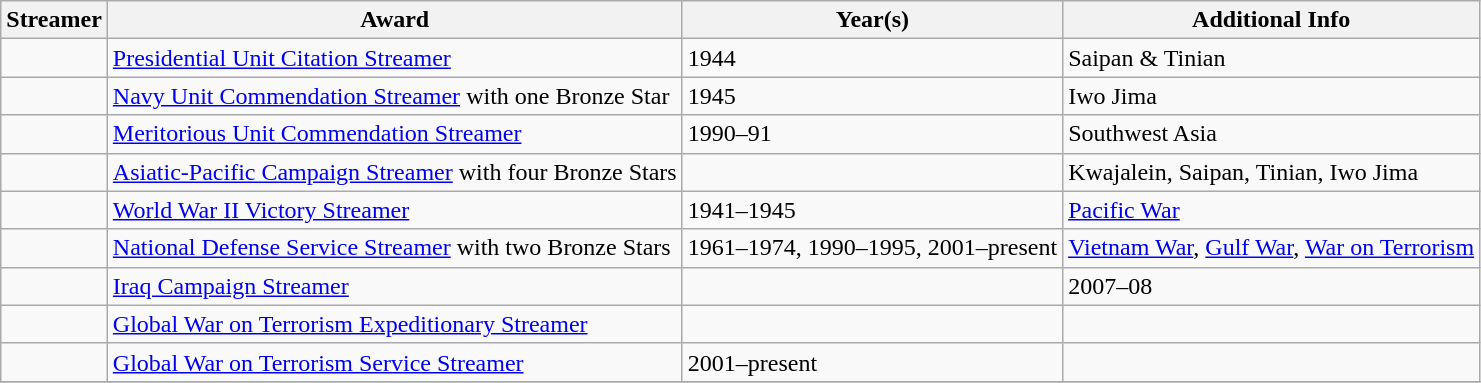<table class=wikitable>
<tr>
<th>Streamer</th>
<th>Award</th>
<th>Year(s)</th>
<th>Additional Info</th>
</tr>
<tr>
<td></td>
<td><a href='#'>Presidential Unit Citation Streamer</a></td>
<td>1944</td>
<td>Saipan & Tinian</td>
</tr>
<tr>
<td></td>
<td><a href='#'>Navy Unit Commendation Streamer</a> with one Bronze Star</td>
<td>1945</td>
<td>Iwo Jima</td>
</tr>
<tr>
<td></td>
<td><a href='#'>Meritorious Unit Commendation Streamer</a></td>
<td>1990–91</td>
<td>Southwest Asia</td>
</tr>
<tr>
<td></td>
<td><a href='#'>Asiatic-Pacific Campaign Streamer</a> with four Bronze Stars</td>
<td><br></td>
<td>Kwajalein, Saipan, Tinian, Iwo Jima</td>
</tr>
<tr>
<td></td>
<td><a href='#'>World War II Victory Streamer</a></td>
<td>1941–1945</td>
<td><a href='#'>Pacific War</a></td>
</tr>
<tr>
<td></td>
<td><a href='#'>National Defense Service Streamer</a> with two Bronze Stars</td>
<td>1961–1974, 1990–1995, 2001–present</td>
<td><a href='#'>Vietnam War</a>, <a href='#'>Gulf War</a>, <a href='#'>War on Terrorism</a></td>
</tr>
<tr>
<td></td>
<td><a href='#'>Iraq Campaign Streamer</a></td>
<td><br></td>
<td>2007–08</td>
</tr>
<tr>
<td></td>
<td><a href='#'>Global War on Terrorism Expeditionary Streamer</a></td>
<td><br></td>
<td><br></td>
</tr>
<tr>
<td></td>
<td><a href='#'>Global War on Terrorism Service Streamer</a></td>
<td>2001–present</td>
<td><br></td>
</tr>
<tr>
</tr>
</table>
